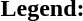<table class="toccolours" style="font-size:100%; white-space:nowrap;">
<tr>
<td><strong>Legend:</strong></td>
<td>      </td>
</tr>
<tr>
<td></td>
</tr>
<tr>
<td></td>
</tr>
</table>
